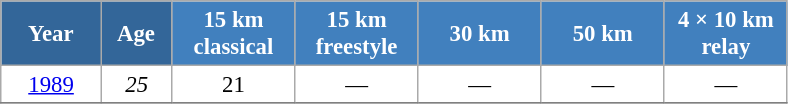<table class="wikitable" style="font-size:95%; text-align:center; border:grey solid 1px; border-collapse:collapse; background:#ffffff;">
<tr>
<th style="background-color:#369; color:white; width:60px;"> Year </th>
<th style="background-color:#369; color:white; width:40px;"> Age </th>
<th style="background-color:#4180be; color:white; width:75px;"> 15 km <br> classical </th>
<th style="background-color:#4180be; color:white; width:75px;"> 15 km <br> freestyle </th>
<th style="background-color:#4180be; color:white; width:75px;"> 30 km </th>
<th style="background-color:#4180be; color:white; width:75px;"> 50 km </th>
<th style="background-color:#4180be; color:white; width:75px;"> 4 × 10 km <br> relay </th>
</tr>
<tr>
<td><a href='#'>1989</a></td>
<td><em>25</em></td>
<td>21</td>
<td>—</td>
<td>—</td>
<td>—</td>
<td>—</td>
</tr>
<tr>
</tr>
</table>
